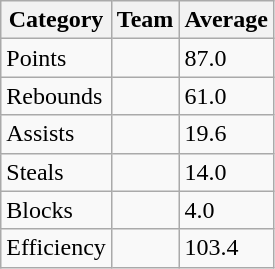<table class=wikitable>
<tr>
<th>Category</th>
<th>Team</th>
<th>Average</th>
</tr>
<tr>
<td>Points</td>
<td></td>
<td>87.0</td>
</tr>
<tr>
<td>Rebounds</td>
<td></td>
<td>61.0</td>
</tr>
<tr>
<td>Assists</td>
<td></td>
<td>19.6</td>
</tr>
<tr>
<td>Steals</td>
<td></td>
<td>14.0</td>
</tr>
<tr>
<td>Blocks</td>
<td></td>
<td>4.0</td>
</tr>
<tr>
<td>Efficiency</td>
<td></td>
<td>103.4</td>
</tr>
</table>
